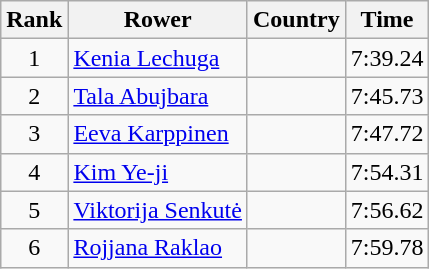<table class="wikitable" style="text-align:center">
<tr>
<th>Rank</th>
<th>Rower</th>
<th>Country</th>
<th>Time</th>
</tr>
<tr>
<td>1</td>
<td align="left"><a href='#'>Kenia Lechuga</a></td>
<td align="left"></td>
<td>7:39.24</td>
</tr>
<tr>
<td>2</td>
<td align="left"><a href='#'>Tala Abujbara</a></td>
<td align="left"></td>
<td>7:45.73</td>
</tr>
<tr>
<td>3</td>
<td align="left"><a href='#'>Eeva Karppinen</a></td>
<td align="left"></td>
<td>7:47.72</td>
</tr>
<tr>
<td>4</td>
<td align="left"><a href='#'>Kim Ye-ji</a></td>
<td align="left"></td>
<td>7:54.31</td>
</tr>
<tr>
<td>5</td>
<td align="left"><a href='#'>Viktorija Senkutė</a></td>
<td align="left"></td>
<td>7:56.62</td>
</tr>
<tr>
<td>6</td>
<td align="left"><a href='#'>Rojjana Raklao</a></td>
<td align="left"></td>
<td>7:59.78</td>
</tr>
</table>
